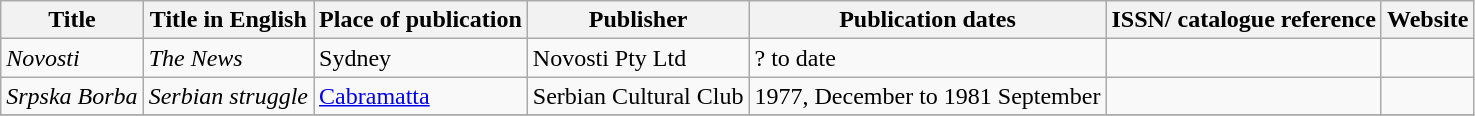<table class="wikitable sortable">
<tr>
<th>Title</th>
<th>Title in English</th>
<th>Place of publication</th>
<th>Publisher</th>
<th>Publication dates</th>
<th>ISSN/ catalogue reference</th>
<th>Website</th>
</tr>
<tr>
<td><em>Novosti</em></td>
<td><em>The News</em></td>
<td>Sydney</td>
<td>Novosti Pty Ltd</td>
<td>? to date</td>
<td></td>
<td></td>
</tr>
<tr>
<td><em>Srpska Borba</em></td>
<td><em>Serbian struggle</em></td>
<td><a href='#'>Cabramatta</a></td>
<td>Serbian Cultural Club</td>
<td>1977, December to 1981 September</td>
<td></td>
<td></td>
</tr>
<tr>
</tr>
</table>
